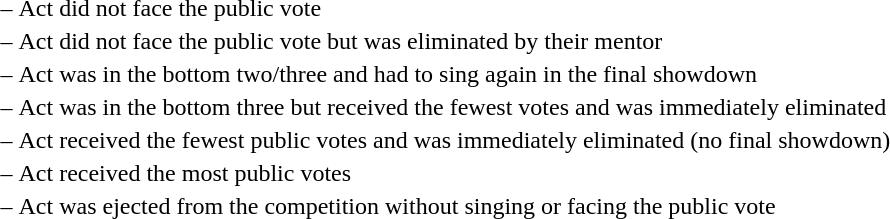<table>
<tr>
<td> –</td>
<td>Act did not face the public vote</td>
</tr>
<tr>
<td> –</td>
<td>Act did not face the public vote but was eliminated by their mentor</td>
</tr>
<tr>
<td> –</td>
<td>Act was in the bottom two/three and had to sing again in the final showdown</td>
</tr>
<tr>
<td> –</td>
<td>Act was in the bottom three but received the fewest votes and was immediately eliminated</td>
</tr>
<tr>
<td> –</td>
<td>Act received the fewest public votes and was immediately eliminated (no final showdown)</td>
</tr>
<tr>
<td> –</td>
<td>Act received the most public votes</td>
</tr>
<tr>
<td> –</td>
<td>Act was ejected from the competition without singing or facing the public vote</td>
</tr>
</table>
